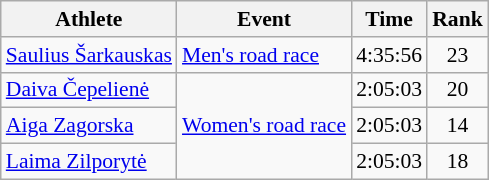<table class=wikitable style="font-size:90%">
<tr>
<th>Athlete</th>
<th>Event</th>
<th>Time</th>
<th>Rank</th>
</tr>
<tr align=center>
<td align=left><a href='#'>Saulius Šarkauskas</a></td>
<td align=left><a href='#'>Men's road race</a></td>
<td>4:35:56</td>
<td>23</td>
</tr>
<tr align=center>
<td align=left><a href='#'>Daiva Čepelienė</a></td>
<td align=left rowspan=3><a href='#'>Women's road race</a></td>
<td>2:05:03</td>
<td>20</td>
</tr>
<tr align=center>
<td align=left><a href='#'>Aiga Zagorska</a></td>
<td>2:05:03</td>
<td>14</td>
</tr>
<tr align=center>
<td align=left rowspan=1><a href='#'>Laima Zilporytė</a></td>
<td>2:05:03</td>
<td>18</td>
</tr>
</table>
